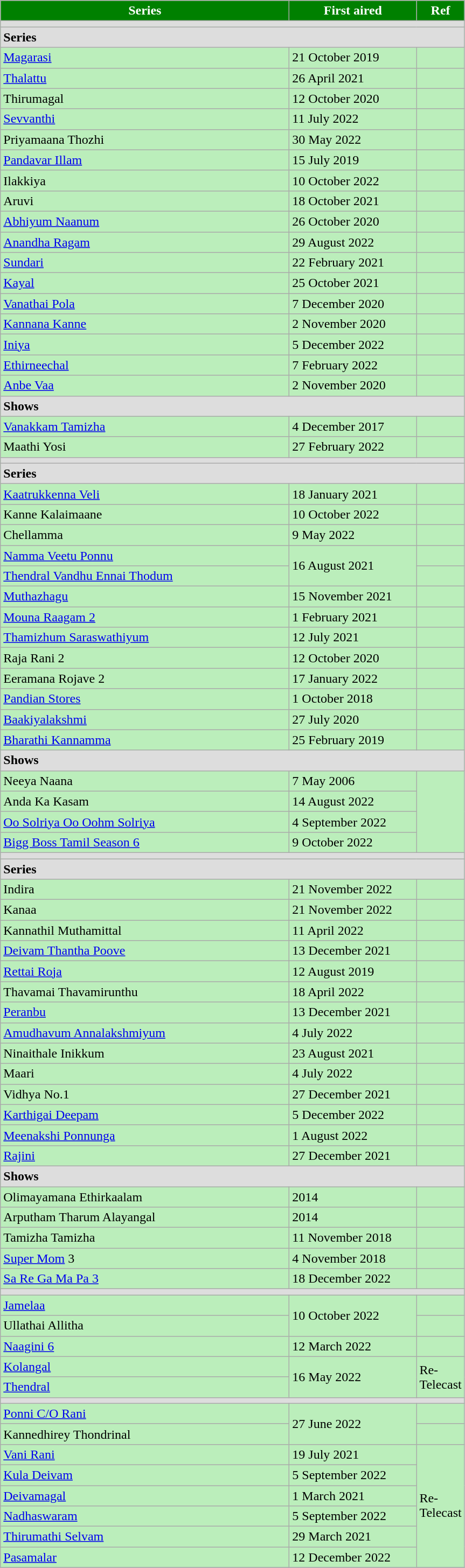<table class="wikitable" style="background:#BEB">
<tr>
<th style="background:green; color:white; width:350px;">Series</th>
<th style="background:green; color:white; width:150px;">First aired</th>
<th style="background:green; color:white; width:50px;">Ref</th>
</tr>
<tr>
<td colspan="17" style="background:#DDD;"><strong></strong></td>
</tr>
<tr>
<td colspan="4" style= "background:#DDD;"><strong>Series</strong></td>
</tr>
<tr>
<td><a href='#'>Magarasi</a></td>
<td>21 October 2019</td>
<td></td>
</tr>
<tr>
<td><a href='#'>Thalattu</a></td>
<td>26 April 2021</td>
<td></td>
</tr>
<tr>
<td>Thirumagal</td>
<td>12 October 2020</td>
<td></td>
</tr>
<tr>
<td><a href='#'>Sevvanthi</a></td>
<td>11 July 2022</td>
<td></td>
</tr>
<tr>
<td>Priyamaana Thozhi</td>
<td>30 May 2022</td>
<td></td>
</tr>
<tr>
<td><a href='#'>Pandavar Illam</a></td>
<td>15 July 2019</td>
<td></td>
</tr>
<tr>
<td>Ilakkiya</td>
<td>10 October 2022</td>
<td></td>
</tr>
<tr>
<td>Aruvi</td>
<td>18 October 2021</td>
<td></td>
</tr>
<tr>
<td><a href='#'>Abhiyum Naanum</a></td>
<td>26 October 2020</td>
<td></td>
</tr>
<tr>
<td><a href='#'>Anandha Ragam</a></td>
<td>29 August 2022</td>
<td></td>
</tr>
<tr>
<td><a href='#'>Sundari</a></td>
<td>22 February 2021</td>
<td></td>
</tr>
<tr>
<td><a href='#'>Kayal</a></td>
<td>25 October 2021</td>
<td></td>
</tr>
<tr>
<td><a href='#'>Vanathai Pola</a></td>
<td>7 December 2020</td>
<td></td>
</tr>
<tr>
<td><a href='#'>Kannana Kanne</a></td>
<td>2 November 2020</td>
<td></td>
</tr>
<tr>
<td><a href='#'>Iniya</a></td>
<td>5 December 2022</td>
<td></td>
</tr>
<tr>
<td><a href='#'>Ethirneechal</a></td>
<td>7 February 2022</td>
<td></td>
</tr>
<tr>
<td><a href='#'>Anbe Vaa</a></td>
<td>2 November 2020</td>
<td></td>
</tr>
<tr>
<td colspan="4" style= "background:#DDD;"><strong>Shows</strong></td>
</tr>
<tr>
<td><a href='#'>Vanakkam Tamizha</a></td>
<td>4 December 2017</td>
<td></td>
</tr>
<tr>
<td>Maathi Yosi</td>
<td>27 February 2022</td>
<td></td>
</tr>
<tr>
<td colspan="17" style="background:#DDD;"><strong></strong></td>
</tr>
<tr>
<td colspan="4" style= "background:#DDD;"><strong>Series</strong></td>
</tr>
<tr>
<td><a href='#'>Kaatrukkenna Veli</a></td>
<td>18 January 2021</td>
<td></td>
</tr>
<tr>
<td>Kanne Kalaimaane</td>
<td>10 October 2022</td>
<td></td>
</tr>
<tr>
<td>Chellamma</td>
<td>9 May 2022</td>
<td></td>
</tr>
<tr>
<td><a href='#'>Namma Veetu Ponnu</a></td>
<td rowspan="2">16 August 2021</td>
<td></td>
</tr>
<tr>
<td><a href='#'>Thendral Vandhu Ennai Thodum</a></td>
<td></td>
</tr>
<tr>
<td><a href='#'>Muthazhagu</a></td>
<td>15 November 2021</td>
<td></td>
</tr>
<tr>
<td><a href='#'>Mouna Raagam 2</a></td>
<td>1 February 2021</td>
<td></td>
</tr>
<tr>
<td><a href='#'>Thamizhum Saraswathiyum</a></td>
<td>12 July 2021</td>
<td></td>
</tr>
<tr>
<td>Raja Rani 2</td>
<td>12 October 2020</td>
<td></td>
</tr>
<tr>
<td>Eeramana Rojave 2</td>
<td>17 January 2022</td>
<td></td>
</tr>
<tr>
<td><a href='#'>Pandian Stores</a></td>
<td>1 October 2018</td>
<td></td>
</tr>
<tr>
<td><a href='#'>Baakiyalakshmi</a></td>
<td>27 July 2020</td>
<td></td>
</tr>
<tr>
<td><a href='#'>Bharathi Kannamma</a></td>
<td>25 February 2019</td>
<td></td>
</tr>
<tr>
<td colspan="4" style= "background:#DDD;"><strong>Shows</strong></td>
</tr>
<tr>
<td>Neeya Naana</td>
<td>7 May 2006</td>
</tr>
<tr>
<td>Anda Ka Kasam</td>
<td>14 August 2022</td>
</tr>
<tr>
<td><a href='#'>Oo Solriya Oo Oohm Solriya</a></td>
<td>4 September 2022</td>
</tr>
<tr>
<td><a href='#'>Bigg Boss Tamil Season 6</a></td>
<td>9 October 2022</td>
</tr>
<tr>
<td colspan="14" style="background:#DDD;"></td>
</tr>
<tr>
<td colspan="4" style= "background:#DDD;"><strong>Series</strong></td>
</tr>
<tr>
<td>Indira</td>
<td>21 November 2022</td>
<td></td>
</tr>
<tr>
<td>Kanaa</td>
<td>21 November 2022</td>
<td></td>
</tr>
<tr>
<td>Kannathil Muthamittal</td>
<td>11 April 2022</td>
<td></td>
</tr>
<tr>
<td><a href='#'>Deivam Thantha Poove</a></td>
<td>13 December 2021</td>
<td></td>
</tr>
<tr>
<td><a href='#'>Rettai Roja</a></td>
<td>12 August 2019</td>
<td></td>
</tr>
<tr>
<td>Thavamai Thavamirunthu</td>
<td>18 April 2022</td>
<td></td>
</tr>
<tr>
<td><a href='#'>Peranbu</a></td>
<td>13 December 2021</td>
<td></td>
</tr>
<tr>
<td><a href='#'>Amudhavum Annalakshmiyum</a></td>
<td>4 July 2022</td>
<td></td>
</tr>
<tr>
<td>Ninaithale Inikkum</td>
<td>23 August 2021</td>
<td></td>
</tr>
<tr>
<td>Maari</td>
<td>4 July 2022</td>
<td></td>
</tr>
<tr>
<td>Vidhya No.1</td>
<td>27 December 2021</td>
<td></td>
</tr>
<tr>
<td><a href='#'>Karthigai Deepam</a></td>
<td>5 December 2022</td>
<td></td>
</tr>
<tr>
<td><a href='#'>Meenakshi Ponnunga</a></td>
<td>1 August 2022</td>
<td></td>
</tr>
<tr>
<td><a href='#'>Rajini</a></td>
<td>27 December 2021</td>
<td></td>
</tr>
<tr>
<td colspan="4" style= "background:#DDD;"><strong>Shows</strong></td>
</tr>
<tr>
<td>Olimayamana Ethirkaalam</td>
<td>2014</td>
<td></td>
</tr>
<tr>
<td>Arputham Tharum Alayangal</td>
<td>2014</td>
<td></td>
</tr>
<tr>
<td>Tamizha Tamizha</td>
<td>11 November 2018</td>
<td></td>
</tr>
<tr>
<td><a href='#'>Super Mom</a> 3</td>
<td>4 November 2018</td>
<td></td>
</tr>
<tr>
<td><a href='#'>Sa Re Ga Ma Pa 3</a></td>
<td>18 December 2022</td>
<td></td>
</tr>
<tr>
<td colspan="4" style="background:#DDD;"><strong></strong></td>
</tr>
<tr>
<td><a href='#'>Jamelaa</a></td>
<td rowspan="2">10 October 2022</td>
<td></td>
</tr>
<tr>
<td>Ullathai Allitha</td>
<td></td>
</tr>
<tr>
<td><a href='#'>Naagini 6</a></td>
<td>12 March 2022</td>
<td></td>
</tr>
<tr>
<td><a href='#'>Kolangal</a></td>
<td rowspan="2">16 May 2022</td>
<td rowspan="2">Re-Telecast</td>
</tr>
<tr>
<td><a href='#'>Thendral</a></td>
</tr>
<tr>
<td colspan="4" style="background:#DDD;"><strong></strong></td>
</tr>
<tr>
<td><a href='#'>Ponni C/O Rani</a></td>
<td rowspan="2">27 June 2022</td>
<td></td>
</tr>
<tr>
<td>Kannedhirey Thondrinal</td>
<td></td>
</tr>
<tr>
<td><a href='#'>Vani Rani</a></td>
<td>19 July 2021</td>
<td rowspan="6">Re-Telecast</td>
</tr>
<tr>
<td><a href='#'>Kula Deivam</a></td>
<td>5 September 2022</td>
</tr>
<tr>
<td><a href='#'>Deivamagal</a></td>
<td>1 March 2021</td>
</tr>
<tr>
<td><a href='#'>Nadhaswaram</a></td>
<td>5 September 2022</td>
</tr>
<tr>
<td><a href='#'>Thirumathi Selvam</a></td>
<td>29 March 2021</td>
</tr>
<tr>
<td><a href='#'>Pasamalar</a></td>
<td>12 December 2022</td>
</tr>
<tr>
</tr>
</table>
